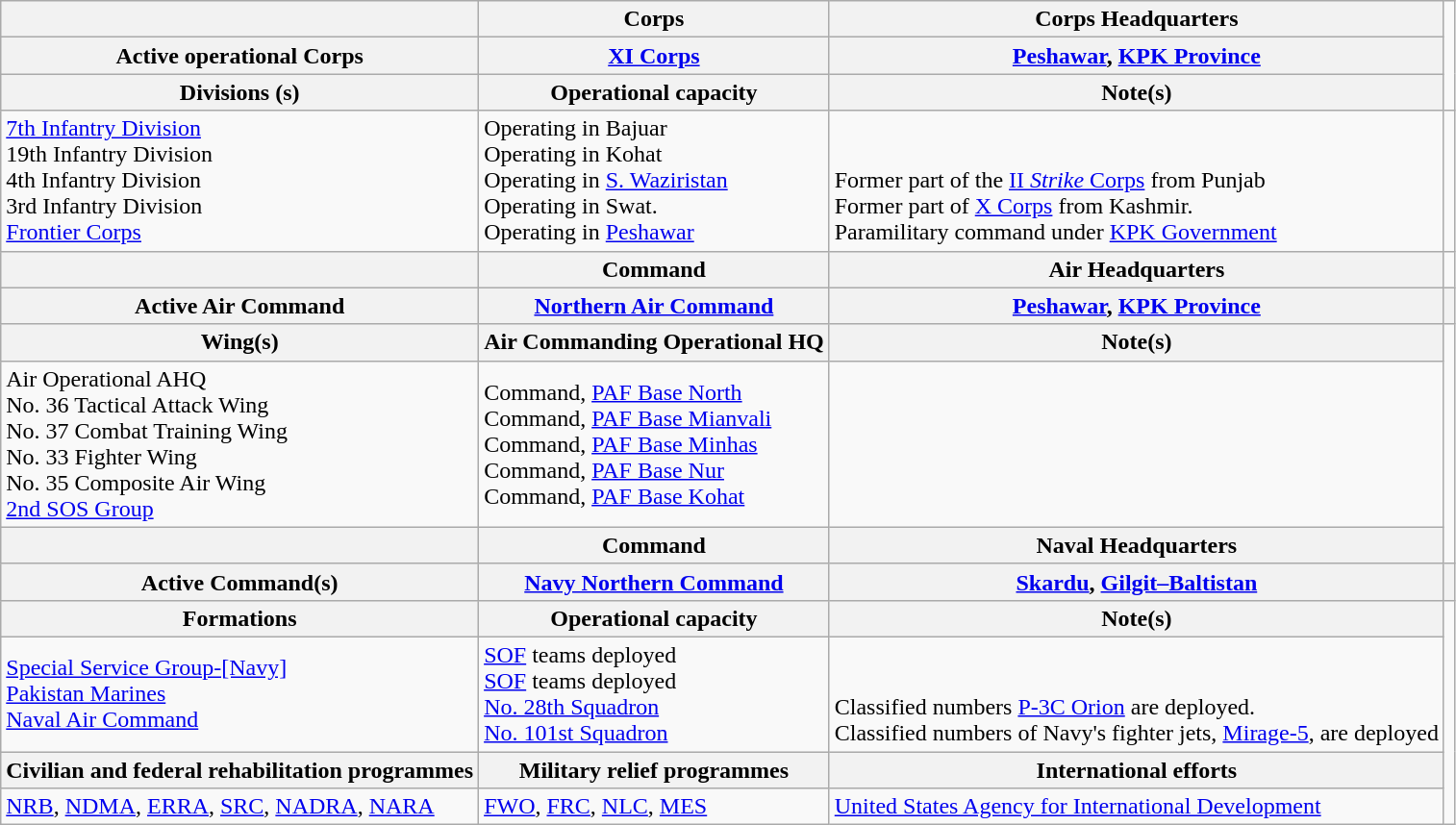<table class="wikitable sortable">
<tr>
<th></th>
<th>Corps</th>
<th>Corps Headquarters</th>
</tr>
<tr>
<th>Active operational Corps</th>
<th><a href='#'>XI Corps</a></th>
<th><a href='#'>Peshawar</a>, <a href='#'>KPK Province</a></th>
</tr>
<tr>
<th>Divisions (s)</th>
<th>Operational capacity</th>
<th>Note(s)</th>
</tr>
<tr>
<td><a href='#'>7th Infantry Division</a><br>19th Infantry Division<br>4th Infantry Division<br>3rd Infantry Division<br><a href='#'>Frontier Corps</a></td>
<td>Operating in Bajuar<br>Operating in Kohat<br> Operating in <a href='#'>S. Waziristan</a><br> Operating in Swat.<br>Operating in <a href='#'>Peshawar</a></td>
<td><br><br>Former part of the <a href='#'>II <em>Strike</em> Corps</a> from Punjab<br>Former part of <a href='#'>X Corps</a> from Kashmir.<br>Paramilitary command under <a href='#'>KPK Government</a></td>
<td></td>
</tr>
<tr>
<th></th>
<th>Command</th>
<th>Air Headquarters</th>
</tr>
<tr>
<th>Active Air Command</th>
<th><a href='#'>Northern Air Command</a></th>
<th><a href='#'>Peshawar</a>, <a href='#'>KPK Province</a></th>
<th></th>
</tr>
<tr>
<th>Wing(s)</th>
<th>Air Commanding Operational HQ</th>
<th>Note(s)</th>
</tr>
<tr>
<td>Air Operational AHQ<br>No. 36 Tactical Attack Wing<br>No. 37 Combat Training Wing<br>No. 33 Fighter Wing<br>No. 35 Composite Air Wing<br><a href='#'>2nd SOS Group</a></td>
<td>Command, <a href='#'>PAF Base North</a> <br>Command, <a href='#'>PAF Base Mianvali</a> <br>Command, <a href='#'>PAF Base Minhas</a><br>Command, <a href='#'>PAF Base Nur</a><br>Command, <a href='#'>PAF Base Kohat</a></td>
<td></td>
</tr>
<tr>
<th></th>
<th>Command</th>
<th>Naval Headquarters</th>
</tr>
<tr>
<th>Active Command(s)</th>
<th><a href='#'>Navy Northern Command</a></th>
<th><a href='#'>Skardu</a>, <a href='#'>Gilgit–Baltistan</a></th>
<th></th>
</tr>
<tr>
<th>Formations</th>
<th>Operational capacity</th>
<th>Note(s)</th>
</tr>
<tr>
<td><a href='#'>Special Service Group-[Navy]</a><br><a href='#'>Pakistan Marines</a><br><a href='#'>Naval Air Command</a></td>
<td><a href='#'>SOF</a> teams deployed<br><a href='#'>SOF</a> teams deployed<br><a href='#'>No. 28th Squadron</a><br><a href='#'>No. 101st Squadron</a></td>
<td><br><br>Classified numbers <a href='#'>P-3C Orion</a> are deployed.<br>Classified numbers of Navy's fighter jets, <a href='#'>Mirage-5</a>, are deployed</td>
</tr>
<tr>
<th>Civilian  and federal rehabilitation programmes</th>
<th>Military relief programmes</th>
<th>International efforts</th>
</tr>
<tr>
<td><a href='#'>NRB</a>, <a href='#'>NDMA</a>,  <a href='#'>ERRA</a>, <a href='#'>SRC</a>, <a href='#'>NADRA</a>, <a href='#'>NARA</a></td>
<td><a href='#'>FWO</a>, <a href='#'>FRC</a>, <a href='#'>NLC</a>, <a href='#'>MES</a></td>
<td><a href='#'>United States Agency for International Development</a></td>
</tr>
</table>
